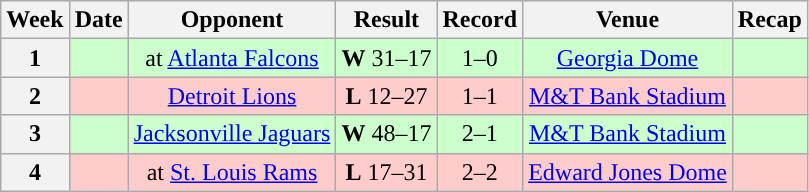<table class="wikitable" style="text-align:center">
<tr>
<th>Week</th>
<th>Date</th>
<th>Opponent</th>
<th>Result</th>
<th>Record</th>
<th>Venue</th>
<th>Recap</th>
</tr>
<tr style="background:#cfc">
<th>1</th>
<td></td>
<td>at <a href='#'>Atlanta Falcons</a></td>
<td><strong>W</strong> 31–17</td>
<td>1–0</td>
<td><a href='#'>Georgia Dome</a></td>
<td></td>
</tr>
<tr style="background:#fcc">
<th>2</th>
<td></td>
<td><a href='#'>Detroit Lions</a></td>
<td><strong>L</strong> 12–27</td>
<td>1–1</td>
<td><a href='#'>M&T Bank Stadium</a></td>
<td></td>
</tr>
<tr style="background:#cfc">
<th>3</th>
<td></td>
<td><a href='#'>Jacksonville Jaguars</a></td>
<td><strong>W</strong> 48–17</td>
<td>2–1</td>
<td><a href='#'>M&T Bank Stadium</a></td>
<td></td>
</tr>
<tr style="background:#fcc">
<th>4</th>
<td></td>
<td>at <a href='#'>St. Louis Rams</a></td>
<td><strong>L</strong> 17–31</td>
<td>2–2</td>
<td><a href='#'>Edward Jones Dome</a></td>
<td></td>
</tr>
</table>
